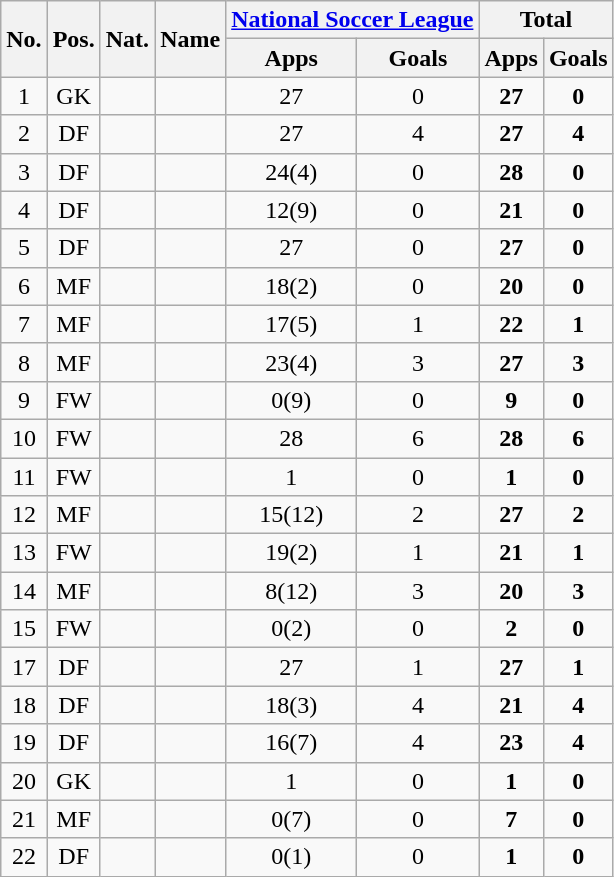<table class="wikitable sortable" style="text-align:center">
<tr>
<th rowspan="2">No.</th>
<th rowspan="2">Pos.</th>
<th rowspan="2">Nat.</th>
<th rowspan="2">Name</th>
<th colspan="2"><a href='#'>National Soccer League</a></th>
<th colspan="2">Total</th>
</tr>
<tr>
<th>Apps</th>
<th>Goals</th>
<th>Apps</th>
<th>Goals</th>
</tr>
<tr>
<td>1</td>
<td>GK</td>
<td></td>
<td align=left></td>
<td>27</td>
<td>0</td>
<td><strong>27</strong></td>
<td><strong>0</strong></td>
</tr>
<tr>
<td>2</td>
<td>DF</td>
<td></td>
<td align=left></td>
<td>27</td>
<td>4</td>
<td><strong>27</strong></td>
<td><strong>4</strong></td>
</tr>
<tr>
<td>3</td>
<td>DF</td>
<td></td>
<td align=left></td>
<td>24(4)</td>
<td>0</td>
<td><strong>28</strong></td>
<td><strong>0</strong></td>
</tr>
<tr>
<td>4</td>
<td>DF</td>
<td></td>
<td align=left></td>
<td>12(9)</td>
<td>0</td>
<td><strong>21</strong></td>
<td><strong>0</strong></td>
</tr>
<tr>
<td>5</td>
<td>DF</td>
<td></td>
<td align=left></td>
<td>27</td>
<td>0</td>
<td><strong>27</strong></td>
<td><strong>0</strong></td>
</tr>
<tr>
<td>6</td>
<td>MF</td>
<td></td>
<td align=left></td>
<td>18(2)</td>
<td>0</td>
<td><strong>20</strong></td>
<td><strong>0</strong></td>
</tr>
<tr>
<td>7</td>
<td>MF</td>
<td></td>
<td align=left></td>
<td>17(5)</td>
<td>1</td>
<td><strong>22</strong></td>
<td><strong>1</strong></td>
</tr>
<tr>
<td>8</td>
<td>MF</td>
<td></td>
<td align=left></td>
<td>23(4)</td>
<td>3</td>
<td><strong>27</strong></td>
<td><strong>3</strong></td>
</tr>
<tr>
<td>9</td>
<td>FW</td>
<td></td>
<td align=left></td>
<td>0(9)</td>
<td>0</td>
<td><strong>9</strong></td>
<td><strong>0</strong></td>
</tr>
<tr>
<td>10</td>
<td>FW</td>
<td></td>
<td align=left></td>
<td>28</td>
<td>6</td>
<td><strong>28</strong></td>
<td><strong>6</strong></td>
</tr>
<tr>
<td>11</td>
<td>FW</td>
<td></td>
<td align=left></td>
<td>1</td>
<td>0</td>
<td><strong>1</strong></td>
<td><strong>0</strong></td>
</tr>
<tr>
<td>12</td>
<td>MF</td>
<td></td>
<td align=left></td>
<td>15(12)</td>
<td>2</td>
<td><strong>27</strong></td>
<td><strong>2</strong></td>
</tr>
<tr>
<td>13</td>
<td>FW</td>
<td></td>
<td align=left></td>
<td>19(2)</td>
<td>1</td>
<td><strong>21</strong></td>
<td><strong>1</strong></td>
</tr>
<tr>
<td>14</td>
<td>MF</td>
<td></td>
<td align=left></td>
<td>8(12)</td>
<td>3</td>
<td><strong>20</strong></td>
<td><strong>3</strong></td>
</tr>
<tr>
<td>15</td>
<td>FW</td>
<td></td>
<td align=left></td>
<td>0(2)</td>
<td>0</td>
<td><strong>2</strong></td>
<td><strong>0</strong></td>
</tr>
<tr>
<td>17</td>
<td>DF</td>
<td></td>
<td align=left></td>
<td>27</td>
<td>1</td>
<td><strong>27</strong></td>
<td><strong>1</strong></td>
</tr>
<tr>
<td>18</td>
<td>DF</td>
<td></td>
<td align=left></td>
<td>18(3)</td>
<td>4</td>
<td><strong>21</strong></td>
<td><strong>4</strong></td>
</tr>
<tr>
<td>19</td>
<td>DF</td>
<td></td>
<td align=left></td>
<td>16(7)</td>
<td>4</td>
<td><strong>23</strong></td>
<td><strong>4</strong></td>
</tr>
<tr>
<td>20</td>
<td>GK</td>
<td></td>
<td align=left></td>
<td>1</td>
<td>0</td>
<td><strong>1</strong></td>
<td><strong>0</strong></td>
</tr>
<tr>
<td>21</td>
<td>MF</td>
<td></td>
<td align=left></td>
<td>0(7)</td>
<td>0</td>
<td><strong>7</strong></td>
<td><strong>0</strong></td>
</tr>
<tr>
<td>22</td>
<td>DF</td>
<td></td>
<td align=left></td>
<td>0(1)</td>
<td>0</td>
<td><strong>1</strong></td>
<td><strong>0</strong></td>
</tr>
</table>
